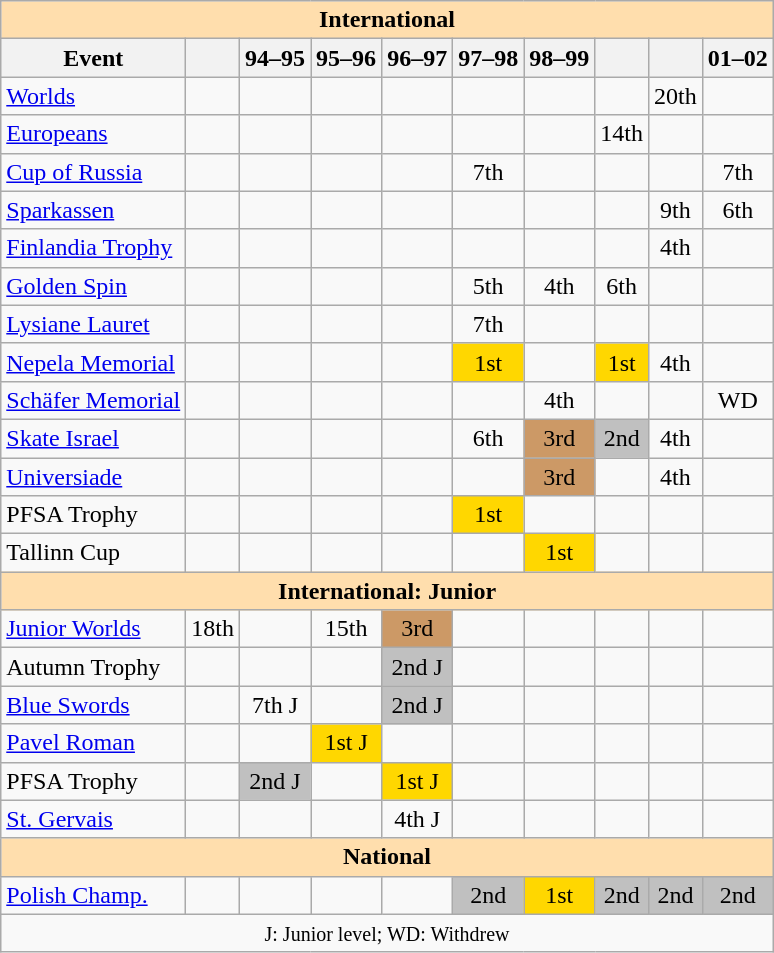<table class="wikitable" style="text-align:center">
<tr>
<th style="background-color: #ffdead; " colspan=10 align=center>International</th>
</tr>
<tr>
<th>Event</th>
<th></th>
<th>94–95</th>
<th>95–96</th>
<th>96–97</th>
<th>97–98</th>
<th>98–99</th>
<th></th>
<th></th>
<th>01–02</th>
</tr>
<tr>
<td align=left><a href='#'>Worlds</a></td>
<td></td>
<td></td>
<td></td>
<td></td>
<td></td>
<td></td>
<td></td>
<td>20th</td>
<td></td>
</tr>
<tr>
<td align=left><a href='#'>Europeans</a></td>
<td></td>
<td></td>
<td></td>
<td></td>
<td></td>
<td></td>
<td>14th</td>
<td></td>
<td></td>
</tr>
<tr>
<td align=left> <a href='#'>Cup of Russia</a></td>
<td></td>
<td></td>
<td></td>
<td></td>
<td>7th</td>
<td></td>
<td></td>
<td></td>
<td>7th</td>
</tr>
<tr>
<td align=left> <a href='#'>Sparkassen</a></td>
<td></td>
<td></td>
<td></td>
<td></td>
<td></td>
<td></td>
<td></td>
<td>9th</td>
<td>6th</td>
</tr>
<tr>
<td align=left><a href='#'>Finlandia Trophy</a></td>
<td></td>
<td></td>
<td></td>
<td></td>
<td></td>
<td></td>
<td></td>
<td>4th</td>
<td></td>
</tr>
<tr>
<td align=left><a href='#'>Golden Spin</a></td>
<td></td>
<td></td>
<td></td>
<td></td>
<td>5th</td>
<td>4th</td>
<td>6th</td>
<td></td>
<td></td>
</tr>
<tr>
<td align=left><a href='#'>Lysiane Lauret</a></td>
<td></td>
<td></td>
<td></td>
<td></td>
<td>7th</td>
<td></td>
<td></td>
<td></td>
<td></td>
</tr>
<tr>
<td align=left><a href='#'>Nepela Memorial</a></td>
<td></td>
<td></td>
<td></td>
<td></td>
<td bgcolor=gold>1st</td>
<td></td>
<td bgcolor=gold>1st</td>
<td>4th</td>
<td></td>
</tr>
<tr>
<td align=left><a href='#'>Schäfer Memorial</a></td>
<td></td>
<td></td>
<td></td>
<td></td>
<td></td>
<td>4th</td>
<td></td>
<td></td>
<td>WD</td>
</tr>
<tr>
<td align=left><a href='#'>Skate Israel</a></td>
<td></td>
<td></td>
<td></td>
<td></td>
<td>6th</td>
<td bgcolor=cc9966>3rd</td>
<td bgcolor=silver>2nd</td>
<td>4th</td>
<td></td>
</tr>
<tr>
<td align=left><a href='#'>Universiade</a></td>
<td></td>
<td></td>
<td></td>
<td></td>
<td></td>
<td bgcolor=cc9966>3rd</td>
<td></td>
<td>4th</td>
<td></td>
</tr>
<tr>
<td align=left>PFSA Trophy</td>
<td></td>
<td></td>
<td></td>
<td></td>
<td bgcolor=gold>1st</td>
<td></td>
<td></td>
<td></td>
<td></td>
</tr>
<tr>
<td align=left>Tallinn Cup</td>
<td></td>
<td></td>
<td></td>
<td></td>
<td></td>
<td bgcolor=gold>1st</td>
<td></td>
<td></td>
<td></td>
</tr>
<tr>
<th style="background-color: #ffdead; " colspan=10 align=center>International: Junior</th>
</tr>
<tr>
<td align=left><a href='#'>Junior Worlds</a></td>
<td>18th</td>
<td></td>
<td>15th</td>
<td bgcolor=cc9966>3rd</td>
<td></td>
<td></td>
<td></td>
<td></td>
<td></td>
</tr>
<tr>
<td align=left>Autumn Trophy</td>
<td></td>
<td></td>
<td></td>
<td bgcolor=silver>2nd J</td>
<td></td>
<td></td>
<td></td>
<td></td>
<td></td>
</tr>
<tr>
<td align=left><a href='#'>Blue Swords</a></td>
<td></td>
<td>7th J</td>
<td></td>
<td bgcolor=silver>2nd J</td>
<td></td>
<td></td>
<td></td>
<td></td>
<td></td>
</tr>
<tr>
<td align=left><a href='#'>Pavel Roman</a></td>
<td></td>
<td></td>
<td bgcolor=gold>1st J</td>
<td></td>
<td></td>
<td></td>
<td></td>
<td></td>
<td></td>
</tr>
<tr>
<td align=left>PFSA Trophy</td>
<td></td>
<td bgcolor=silver>2nd J</td>
<td></td>
<td bgcolor=gold>1st J</td>
<td></td>
<td></td>
<td></td>
<td></td>
<td></td>
</tr>
<tr>
<td align=left><a href='#'>St. Gervais</a></td>
<td></td>
<td></td>
<td></td>
<td>4th J</td>
<td></td>
<td></td>
<td></td>
<td></td>
<td></td>
</tr>
<tr>
<th style="background-color: #ffdead; " colspan=10 align=center>National</th>
</tr>
<tr>
<td align=left><a href='#'>Polish Champ.</a></td>
<td></td>
<td></td>
<td></td>
<td></td>
<td bgcolor=silver>2nd</td>
<td bgcolor=gold>1st</td>
<td bgcolor=silver>2nd</td>
<td bgcolor=silver>2nd</td>
<td bgcolor=silver>2nd</td>
</tr>
<tr>
<td colspan=10 align=center><small> J: Junior level; WD: Withdrew </small></td>
</tr>
</table>
